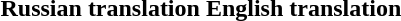<table>
<tr>
<th>Russian translation</th>
<th>English translation</th>
</tr>
<tr style="vertical-align:top;text-align:center;white-space:nowrap;">
<td></td>
<td></td>
</tr>
</table>
